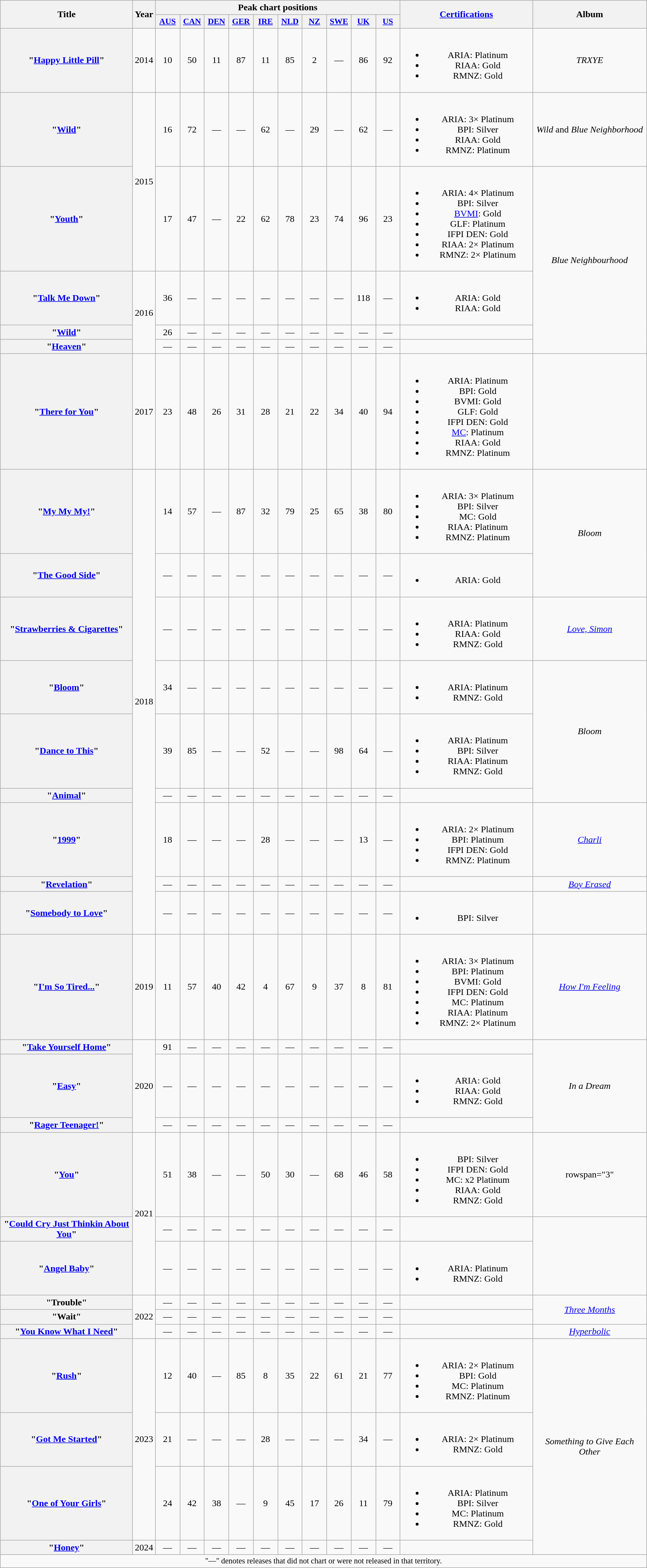<table class="wikitable plainrowheaders" style="text-align:center;">
<tr>
<th scope="col" rowspan="2" style="width:14em;">Title</th>
<th scope="col" rowspan="2" style="width:1em;">Year</th>
<th scope="col" colspan="10">Peak chart positions</th>
<th scope="col" rowspan="2" style="width:14em;"><a href='#'>Certifications</a></th>
<th scope="col" rowspan="2" style="width:12em;">Album</th>
</tr>
<tr>
<th scope="col" style="width:2.5em;font-size:90%;"><a href='#'>AUS</a><br></th>
<th scope="col" style="width:2.5em;font-size:90%;"><a href='#'>CAN</a><br></th>
<th scope="col" style="width:2.5em;font-size:90%;"><a href='#'>DEN</a><br></th>
<th scope="col" style="width:2.5em;font-size:90%;"><a href='#'>GER</a><br></th>
<th scope="col" style="width:2.5em;font-size:90%;"><a href='#'>IRE</a><br></th>
<th scope="col" style="width:2.5em;font-size:90%;"><a href='#'>NLD</a><br></th>
<th scope="col" style="width:2.5em;font-size:90%;"><a href='#'>NZ</a><br></th>
<th scope="col" style="width:2.5em;font-size:90%;"><a href='#'>SWE</a><br></th>
<th scope="col" style="width:2.5em;font-size:90%;"><a href='#'>UK</a><br></th>
<th scope="col" style="width:2.5em;font-size:90%;"><a href='#'>US</a><br></th>
</tr>
<tr>
<th scope="row">"<a href='#'>Happy Little Pill</a>"</th>
<td>2014</td>
<td>10</td>
<td>50</td>
<td>11</td>
<td>87</td>
<td>11</td>
<td>85</td>
<td>2</td>
<td>—</td>
<td>86</td>
<td>92</td>
<td><br><ul><li>ARIA: Platinum</li><li>RIAA: Gold</li><li>RMNZ: Gold</li></ul></td>
<td><em>TRXYE</em></td>
</tr>
<tr>
<th scope="row">"<a href='#'>Wild</a>"<br><span></span></th>
<td rowspan="2">2015</td>
<td>16</td>
<td>72</td>
<td>—</td>
<td>—</td>
<td>62</td>
<td>—</td>
<td>29</td>
<td>—</td>
<td>62</td>
<td>—</td>
<td><br><ul><li>ARIA: 3× Platinum</li><li>BPI: Silver</li><li>RIAA: Gold</li><li>RMNZ: Platinum</li></ul></td>
<td><em>Wild</em> and <em>Blue Neighborhood</em></td>
</tr>
<tr>
<th scope="row">"<a href='#'>Youth</a>"</th>
<td>17</td>
<td>47</td>
<td>—</td>
<td>22</td>
<td>62</td>
<td>78</td>
<td>23</td>
<td>74</td>
<td>96</td>
<td>23</td>
<td><br><ul><li>ARIA: 4× Platinum</li><li>BPI: Silver</li><li><a href='#'>BVMI</a>: Gold</li><li>GLF: Platinum</li><li>IFPI DEN: Gold</li><li>RIAA: 2× Platinum</li><li>RMNZ: 2× Platinum</li></ul></td>
<td rowspan="4"><em>Blue Neighbourhood</em></td>
</tr>
<tr>
<th scope="row">"<a href='#'>Talk Me Down</a>"</th>
<td rowspan="3">2016</td>
<td>36</td>
<td>—</td>
<td>—</td>
<td>—</td>
<td>—</td>
<td>—</td>
<td>—</td>
<td>—</td>
<td>118</td>
<td>—</td>
<td><br><ul><li>ARIA: Gold</li><li>RIAA: Gold</li></ul></td>
</tr>
<tr>
<th scope="row">"<a href='#'>Wild</a>"<br></th>
<td>26</td>
<td>—</td>
<td>—</td>
<td>—</td>
<td>—</td>
<td>—</td>
<td>—</td>
<td>—</td>
<td>—</td>
<td>—</td>
<td></td>
</tr>
<tr>
<th scope="row">"<a href='#'>Heaven</a>"<br></th>
<td>—</td>
<td>—</td>
<td>—</td>
<td>—</td>
<td>—</td>
<td>—</td>
<td>—</td>
<td>—</td>
<td>—</td>
<td>—</td>
<td></td>
</tr>
<tr>
<th scope="row">"<a href='#'>There for You</a>" <br></th>
<td>2017</td>
<td>23</td>
<td>48</td>
<td>26</td>
<td>31</td>
<td>28</td>
<td>21</td>
<td>22</td>
<td>34</td>
<td>40</td>
<td>94</td>
<td><br><ul><li>ARIA: Platinum</li><li>BPI: Gold</li><li>BVMI: Gold</li><li>GLF: Gold</li><li>IFPI DEN: Gold</li><li><a href='#'>MC</a>: Platinum</li><li>RIAA: Gold</li><li>RMNZ: Platinum</li></ul></td>
<td></td>
</tr>
<tr>
<th scope="row">"<a href='#'>My My My!</a>"</th>
<td rowspan="9">2018</td>
<td>14</td>
<td>57</td>
<td>—</td>
<td>87</td>
<td>32</td>
<td>79</td>
<td>25</td>
<td>65</td>
<td>38</td>
<td>80</td>
<td><br><ul><li>ARIA: 3× Platinum</li><li>BPI: Silver</li><li>MC: Gold</li><li>RIAA: Platinum</li><li>RMNZ: Platinum</li></ul></td>
<td rowspan="2"><em>Bloom</em></td>
</tr>
<tr>
<th scope="row">"<a href='#'>The Good Side</a>"</th>
<td>—</td>
<td>—</td>
<td>—</td>
<td>—</td>
<td>—</td>
<td>—</td>
<td>—</td>
<td>—</td>
<td>—</td>
<td>—</td>
<td><br><ul><li>ARIA: Gold</li></ul></td>
</tr>
<tr>
<th scope="row">"<a href='#'>Strawberries & Cigarettes</a>"</th>
<td>—</td>
<td>—</td>
<td>—</td>
<td>—</td>
<td>—</td>
<td>—</td>
<td>—</td>
<td>—</td>
<td>—</td>
<td>—</td>
<td><br><ul><li>ARIA: Platinum</li><li>RIAA: Gold</li><li>RMNZ: Gold</li></ul></td>
<td><em><a href='#'>Love, Simon</a></em></td>
</tr>
<tr>
<th scope="row">"<a href='#'>Bloom</a>"</th>
<td>34</td>
<td>—</td>
<td>—</td>
<td>—</td>
<td>—</td>
<td>—</td>
<td>—</td>
<td>—</td>
<td>—</td>
<td>—</td>
<td><br><ul><li>ARIA: Platinum</li><li>RMNZ: Gold</li></ul></td>
<td rowspan="3"><em>Bloom</em></td>
</tr>
<tr>
<th scope="row">"<a href='#'>Dance to This</a>"<br></th>
<td>39</td>
<td>85</td>
<td>—</td>
<td>—</td>
<td>52</td>
<td>—</td>
<td>—</td>
<td>98</td>
<td>64</td>
<td>—</td>
<td><br><ul><li>ARIA: Platinum</li><li>BPI: Silver</li><li>RIAA: Platinum</li><li>RMNZ: Gold</li></ul></td>
</tr>
<tr>
<th scope="row">"<a href='#'>Animal</a>"</th>
<td>—</td>
<td>—</td>
<td>—</td>
<td>—</td>
<td>—</td>
<td>—</td>
<td>—</td>
<td>—</td>
<td>—</td>
<td>—</td>
<td></td>
</tr>
<tr>
<th scope="row">"<a href='#'>1999</a>"<br></th>
<td>18</td>
<td>—</td>
<td>—</td>
<td>—</td>
<td>28</td>
<td>—</td>
<td>—</td>
<td>—</td>
<td>13</td>
<td>—</td>
<td><br><ul><li>ARIA: 2× Platinum</li><li>BPI: Platinum</li><li>IFPI DEN: Gold</li><li>RMNZ: Platinum</li></ul></td>
<td><em><a href='#'>Charli</a></em></td>
</tr>
<tr>
<th scope="row">"<a href='#'>Revelation</a>"<br></th>
<td>—</td>
<td>—</td>
<td>—</td>
<td>—</td>
<td>—</td>
<td>—</td>
<td>—</td>
<td>—</td>
<td>—</td>
<td>—</td>
<td></td>
<td><em><a href='#'>Boy Erased</a></em></td>
</tr>
<tr>
<th scope="row">"<a href='#'>Somebody to Love</a>"</th>
<td>—</td>
<td>—</td>
<td>—</td>
<td>—</td>
<td>—</td>
<td>—</td>
<td>—</td>
<td>—</td>
<td>—</td>
<td>—</td>
<td><br><ul><li>BPI: Silver</li></ul></td>
<td></td>
</tr>
<tr>
<th scope="row">"<a href='#'>I'm So Tired...</a>"<br></th>
<td>2019</td>
<td>11</td>
<td>57</td>
<td>40</td>
<td>42</td>
<td>4</td>
<td>67</td>
<td>9</td>
<td>37</td>
<td>8</td>
<td>81</td>
<td><br><ul><li>ARIA: 3× Platinum</li><li>BPI: Platinum</li><li>BVMI: Gold</li><li>IFPI DEN: Gold</li><li>MC: Platinum</li><li>RIAA: Platinum</li><li>RMNZ: 2× Platinum</li></ul></td>
<td><em><a href='#'>How I'm Feeling</a></em></td>
</tr>
<tr>
<th scope="row">"<a href='#'>Take Yourself Home</a>"</th>
<td rowspan="3">2020</td>
<td>91</td>
<td>—</td>
<td>—</td>
<td>—</td>
<td>—</td>
<td>—</td>
<td>—</td>
<td>—</td>
<td>—</td>
<td>—</td>
<td></td>
<td rowspan="3"><em>In a Dream</em></td>
</tr>
<tr>
<th scope="row">"<a href='#'>Easy</a>"<br></th>
<td>—</td>
<td>—</td>
<td>—</td>
<td>—</td>
<td>—</td>
<td>—</td>
<td>—</td>
<td>—</td>
<td>—</td>
<td>—</td>
<td><br><ul><li>ARIA: Gold</li><li>RIAA: Gold</li><li>RMNZ: Gold</li></ul></td>
</tr>
<tr>
<th scope="row">"<a href='#'>Rager Teenager!</a>"</th>
<td>—</td>
<td>—</td>
<td>—</td>
<td>—</td>
<td>—</td>
<td>—</td>
<td>—</td>
<td>—</td>
<td>—</td>
<td>—</td>
<td></td>
</tr>
<tr>
<th scope="row">"<a href='#'>You</a>"<br></th>
<td rowspan="3">2021</td>
<td>51</td>
<td>38</td>
<td>—</td>
<td>—</td>
<td>50</td>
<td>30</td>
<td>—</td>
<td>68</td>
<td>46</td>
<td>58</td>
<td><br><ul><li>BPI: Silver</li><li>IFPI DEN: Gold</li><li>MC: x2 Platinum</li><li>RIAA: Gold</li><li>RMNZ: Gold</li></ul></td>
<td>rowspan="3" </td>
</tr>
<tr>
<th scope="row">"<a href='#'>Could Cry Just Thinkin About You</a>"</th>
<td>—</td>
<td>—</td>
<td>—</td>
<td>—</td>
<td>—</td>
<td>—</td>
<td>—</td>
<td>—</td>
<td>—</td>
<td>—</td>
<td></td>
</tr>
<tr>
<th scope="row">"<a href='#'>Angel Baby</a>"</th>
<td>—</td>
<td>—</td>
<td>—</td>
<td>—</td>
<td>—</td>
<td>—</td>
<td>—</td>
<td>—</td>
<td>—</td>
<td>—</td>
<td><br><ul><li>ARIA: Platinum</li><li>RMNZ: Gold</li></ul></td>
</tr>
<tr>
<th scope="row">"Trouble"<br></th>
<td rowspan=3>2022</td>
<td>—</td>
<td>—</td>
<td>—</td>
<td>—</td>
<td>—</td>
<td>—</td>
<td>—</td>
<td>—</td>
<td>—</td>
<td>—</td>
<td></td>
<td rowspan=2><em><a href='#'>Three Months</a></em></td>
</tr>
<tr>
<th scope="row">"Wait"<br></th>
<td>—</td>
<td>—</td>
<td>—</td>
<td>—</td>
<td>—</td>
<td>—</td>
<td>—</td>
<td>—</td>
<td>—</td>
<td>—</td>
<td></td>
</tr>
<tr>
<th scope="row">"<a href='#'>You Know What I Need</a>"<br></th>
<td>—</td>
<td>—</td>
<td>—</td>
<td>—</td>
<td>—</td>
<td>—</td>
<td>—</td>
<td>—</td>
<td>—</td>
<td>—</td>
<td></td>
<td><em><a href='#'>Hyperbolic</a></em></td>
</tr>
<tr>
<th scope="row">"<a href='#'>Rush</a>"</th>
<td rowspan="3">2023</td>
<td>12</td>
<td>40</td>
<td>—</td>
<td>85</td>
<td>8</td>
<td>35</td>
<td>22</td>
<td>61</td>
<td>21</td>
<td>77</td>
<td><br><ul><li>ARIA: 2× Platinum</li><li>BPI: Gold</li><li>MC: Platinum</li><li>RMNZ: Platinum</li></ul></td>
<td rowspan="4"><em>Something to Give Each Other</em></td>
</tr>
<tr>
<th scope="row">"<a href='#'>Got Me Started</a>"</th>
<td>21</td>
<td>—</td>
<td>—</td>
<td>—</td>
<td>28</td>
<td>—</td>
<td>—</td>
<td>—</td>
<td>34</td>
<td>—</td>
<td><br><ul><li>ARIA: 2× Platinum</li><li>RMNZ: Gold</li></ul></td>
</tr>
<tr>
<th scope="row">"<a href='#'>One of Your Girls</a>"</th>
<td>24</td>
<td>42</td>
<td>38</td>
<td>—</td>
<td>9</td>
<td>45</td>
<td>17</td>
<td>26</td>
<td>11</td>
<td>79</td>
<td><br><ul><li>ARIA: Platinum</li><li>BPI: Silver</li><li>MC: Platinum</li><li>RMNZ: Gold</li></ul></td>
</tr>
<tr>
<th scope="row">"<a href='#'>Honey</a>"</th>
<td>2024</td>
<td>—</td>
<td>—</td>
<td>—</td>
<td>—</td>
<td>—</td>
<td>—</td>
<td>—</td>
<td>—</td>
<td>—</td>
<td>—</td>
<td></td>
</tr>
<tr>
<td colspan="15" style="font-size:85%">"—" denotes releases that did not chart or were not released in that territory.</td>
</tr>
</table>
